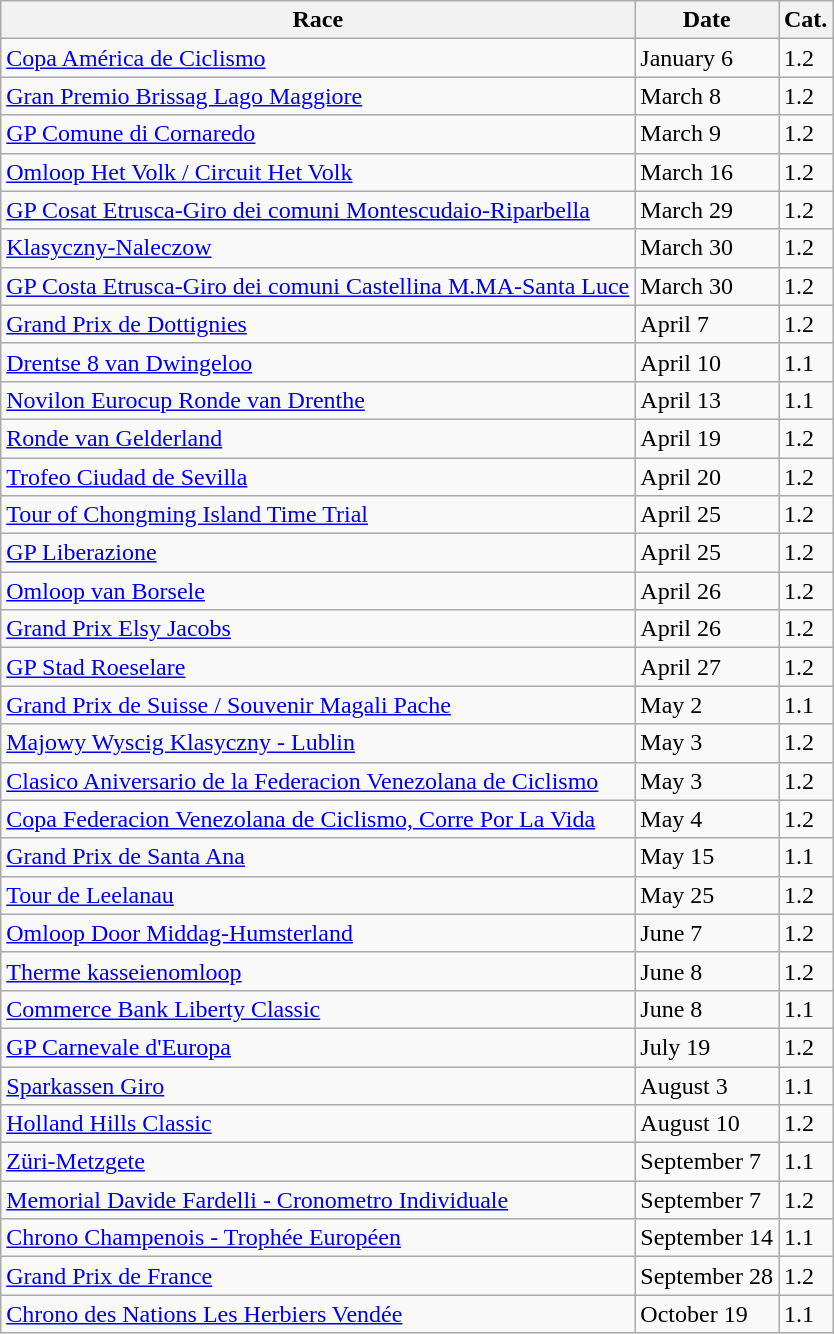<table class="wikitable sortable">
<tr>
<th>Race</th>
<th>Date</th>
<th>Cat.</th>
</tr>
<tr>
<td> <a href='#'>Copa América de Ciclismo</a></td>
<td>January 6</td>
<td>1.2</td>
</tr>
<tr>
<td> <a href='#'>Gran Premio Brissag Lago Maggiore</a></td>
<td>March 8</td>
<td>1.2</td>
</tr>
<tr>
<td> <a href='#'>GP Comune di Cornaredo</a></td>
<td>March 9</td>
<td>1.2</td>
</tr>
<tr>
<td> <a href='#'>Omloop Het Volk / Circuit Het Volk</a></td>
<td>March 16</td>
<td>1.2</td>
</tr>
<tr>
<td> <a href='#'>GP Cosat Etrusca-Giro dei comuni Montescudaio-Riparbella</a></td>
<td>March 29</td>
<td>1.2</td>
</tr>
<tr>
<td> <a href='#'>Klasyczny-Naleczow</a></td>
<td>March 30</td>
<td>1.2</td>
</tr>
<tr>
<td> <a href='#'>GP Costa Etrusca-Giro dei comuni Castellina M.MA-Santa Luce</a></td>
<td>March 30</td>
<td>1.2</td>
</tr>
<tr>
<td> <a href='#'>Grand Prix de Dottignies</a></td>
<td>April 7</td>
<td>1.2</td>
</tr>
<tr>
<td> <a href='#'>Drentse 8 van Dwingeloo</a></td>
<td>April 10</td>
<td>1.1</td>
</tr>
<tr>
<td> <a href='#'>Novilon Eurocup Ronde van Drenthe</a></td>
<td>April 13</td>
<td>1.1</td>
</tr>
<tr>
<td> <a href='#'>Ronde van Gelderland</a></td>
<td>April 19</td>
<td>1.2</td>
</tr>
<tr>
<td> <a href='#'>Trofeo Ciudad de Sevilla</a></td>
<td>April 20</td>
<td>1.2</td>
</tr>
<tr>
<td> <a href='#'>Tour of Chongming Island Time Trial</a></td>
<td>April 25</td>
<td>1.2</td>
</tr>
<tr>
<td> <a href='#'>GP Liberazione</a></td>
<td>April 25</td>
<td>1.2</td>
</tr>
<tr>
<td> <a href='#'>Omloop van Borsele</a></td>
<td>April 26</td>
<td>1.2</td>
</tr>
<tr>
<td> <a href='#'>Grand Prix Elsy Jacobs</a></td>
<td>April 26</td>
<td>1.2</td>
</tr>
<tr>
<td> <a href='#'>GP Stad Roeselare</a></td>
<td>April 27</td>
<td>1.2</td>
</tr>
<tr>
<td> <a href='#'>Grand Prix de Suisse / Souvenir Magali Pache</a></td>
<td>May 2</td>
<td>1.1</td>
</tr>
<tr>
<td> <a href='#'>Majowy Wyscig Klasyczny - Lublin</a></td>
<td>May 3</td>
<td>1.2</td>
</tr>
<tr>
<td> <a href='#'>Clasico Aniversario de la Federacion Venezolana de Ciclismo</a></td>
<td>May 3</td>
<td>1.2</td>
</tr>
<tr>
<td> <a href='#'>Copa Federacion Venezolana de Ciclismo, Corre Por La Vida</a></td>
<td>May 4</td>
<td>1.2</td>
</tr>
<tr>
<td> <a href='#'>Grand Prix de Santa Ana</a></td>
<td>May 15</td>
<td>1.1</td>
</tr>
<tr>
<td> <a href='#'>Tour de Leelanau</a></td>
<td>May 25</td>
<td>1.2</td>
</tr>
<tr>
<td> <a href='#'>Omloop Door Middag-Humsterland</a></td>
<td>June 7</td>
<td>1.2</td>
</tr>
<tr>
<td> <a href='#'>Therme kasseienomloop</a></td>
<td>June 8</td>
<td>1.2</td>
</tr>
<tr>
<td> <a href='#'>Commerce Bank Liberty Classic</a></td>
<td>June 8</td>
<td>1.1</td>
</tr>
<tr>
<td> <a href='#'>GP Carnevale d'Europa</a></td>
<td>July 19</td>
<td>1.2</td>
</tr>
<tr>
<td> <a href='#'>Sparkassen Giro</a></td>
<td>August 3</td>
<td>1.1</td>
</tr>
<tr>
<td> <a href='#'>Holland Hills Classic</a></td>
<td>August 10</td>
<td>1.2</td>
</tr>
<tr>
<td> <a href='#'>Züri-Metzgete</a></td>
<td>September 7</td>
<td>1.1</td>
</tr>
<tr>
<td> <a href='#'>Memorial Davide Fardelli - Cronometro Individuale</a></td>
<td>September 7</td>
<td>1.2</td>
</tr>
<tr>
<td> <a href='#'>Chrono Champenois - Trophée Européen</a></td>
<td>September 14</td>
<td>1.1</td>
</tr>
<tr>
<td> <a href='#'>Grand Prix de France</a></td>
<td>September 28</td>
<td>1.2</td>
</tr>
<tr>
<td> <a href='#'>Chrono des Nations Les Herbiers Vendée</a></td>
<td>October 19</td>
<td>1.1</td>
</tr>
</table>
